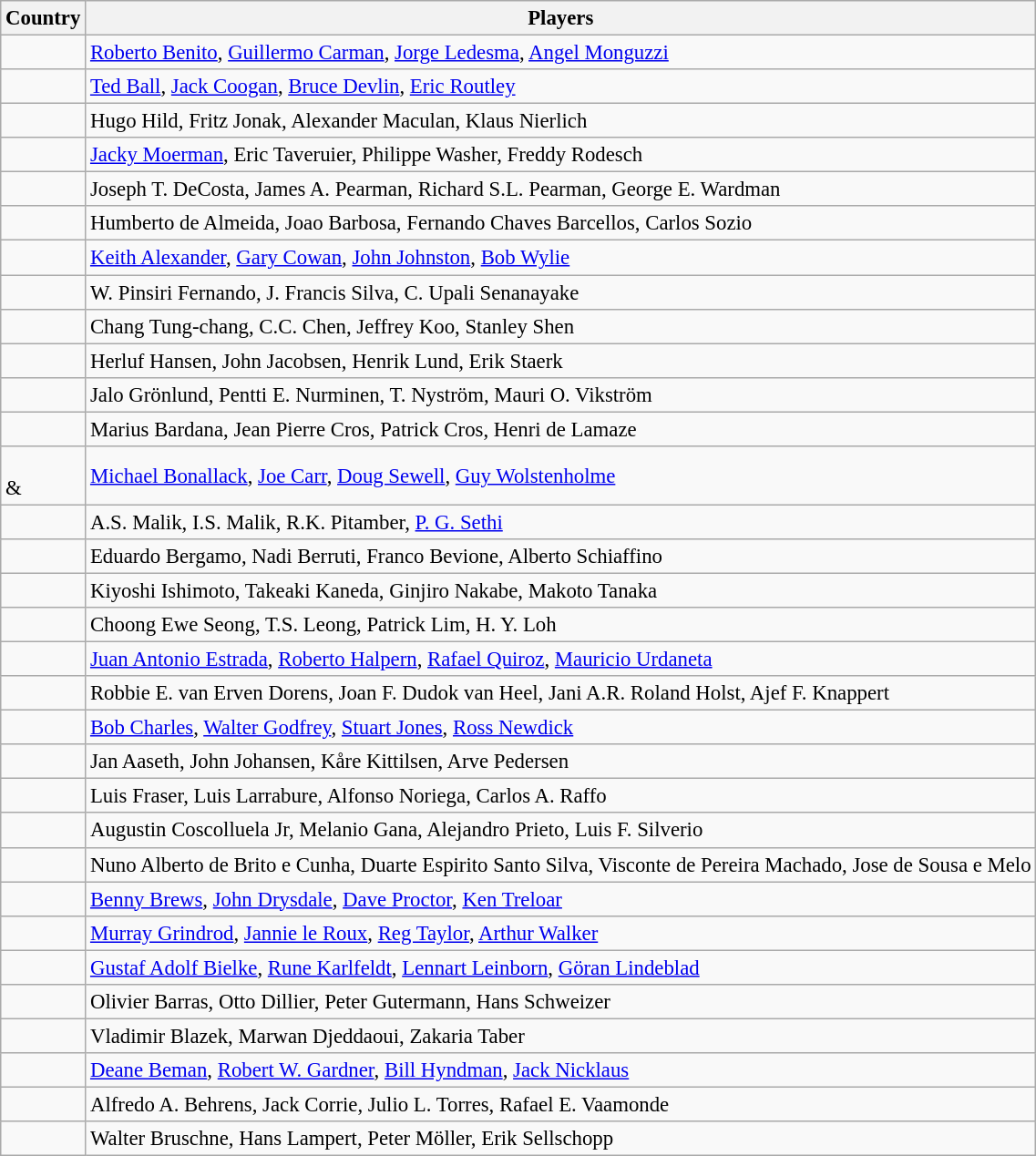<table class="wikitable" style="font-size:95%;">
<tr>
<th>Country</th>
<th>Players</th>
</tr>
<tr>
<td></td>
<td><a href='#'>Roberto Benito</a>, <a href='#'>Guillermo Carman</a>, <a href='#'>Jorge Ledesma</a>, <a href='#'>Angel Monguzzi</a></td>
</tr>
<tr>
<td></td>
<td><a href='#'>Ted Ball</a>, <a href='#'>Jack Coogan</a>, <a href='#'>Bruce Devlin</a>, <a href='#'>Eric Routley</a></td>
</tr>
<tr>
<td></td>
<td>Hugo Hild, Fritz Jonak, Alexander Maculan, Klaus Nierlich</td>
</tr>
<tr>
<td></td>
<td><a href='#'>Jacky Moerman</a>, Eric Taveruier, Philippe Washer, Freddy Rodesch</td>
</tr>
<tr>
<td></td>
<td>Joseph T. DeCosta, James A. Pearman, Richard S.L. Pearman, George E. Wardman</td>
</tr>
<tr>
<td></td>
<td>Humberto de Almeida, Joao Barbosa, Fernando Chaves Barcellos, Carlos Sozio</td>
</tr>
<tr>
<td></td>
<td><a href='#'>Keith Alexander</a>, <a href='#'>Gary Cowan</a>, <a href='#'>John Johnston</a>, <a href='#'>Bob Wylie</a></td>
</tr>
<tr>
<td></td>
<td>W. Pinsiri Fernando, J. Francis Silva, C. Upali Senanayake</td>
</tr>
<tr>
<td></td>
<td>Chang Tung-chang, C.C. Chen, Jeffrey Koo, Stanley Shen</td>
</tr>
<tr>
<td></td>
<td>Herluf Hansen, John Jacobsen, Henrik Lund, Erik Staerk</td>
</tr>
<tr>
<td></td>
<td>Jalo Grönlund, Pentti E. Nurminen, T. Nyström, Mauri O. Vikström</td>
</tr>
<tr>
<td></td>
<td>Marius Bardana, Jean Pierre Cros, Patrick Cros, Henri de Lamaze</td>
</tr>
<tr>
<td><br>& </td>
<td><a href='#'>Michael Bonallack</a>, <a href='#'>Joe Carr</a>, <a href='#'>Doug Sewell</a>, <a href='#'>Guy Wolstenholme</a></td>
</tr>
<tr>
<td></td>
<td>A.S. Malik, I.S. Malik, R.K. Pitamber, <a href='#'>P. G. Sethi</a></td>
</tr>
<tr>
<td></td>
<td>Eduardo Bergamo, Nadi Berruti, Franco Bevione, Alberto Schiaffino</td>
</tr>
<tr>
<td></td>
<td>Kiyoshi Ishimoto, Takeaki Kaneda, Ginjiro Nakabe, Makoto Tanaka</td>
</tr>
<tr>
<td></td>
<td>Choong Ewe Seong, T.S. Leong, Patrick Lim, H. Y. Loh</td>
</tr>
<tr>
<td></td>
<td><a href='#'>Juan Antonio Estrada</a>, <a href='#'>Roberto Halpern</a>, <a href='#'>Rafael Quiroz</a>, <a href='#'>Mauricio Urdaneta</a></td>
</tr>
<tr>
<td></td>
<td>Robbie E. van Erven Dorens, Joan F. Dudok van Heel, Jani A.R. Roland Holst, Ajef F. Knappert</td>
</tr>
<tr>
<td></td>
<td><a href='#'>Bob Charles</a>, <a href='#'>Walter Godfrey</a>, <a href='#'>Stuart Jones</a>, <a href='#'>Ross Newdick</a></td>
</tr>
<tr>
<td></td>
<td>Jan Aaseth, John Johansen, Kåre Kittilsen, Arve Pedersen</td>
</tr>
<tr>
<td></td>
<td>Luis Fraser, Luis Larrabure, Alfonso Noriega, Carlos A. Raffo</td>
</tr>
<tr>
<td></td>
<td>Augustin Coscolluela Jr, Melanio Gana, Alejandro Prieto, Luis F. Silverio</td>
</tr>
<tr>
<td></td>
<td>Nuno Alberto de Brito e Cunha, Duarte Espirito Santo Silva, Visconte de Pereira Machado, Jose de Sousa e Melo</td>
</tr>
<tr>
<td></td>
<td><a href='#'>Benny Brews</a>, <a href='#'>John Drysdale</a>, <a href='#'>Dave Proctor</a>, <a href='#'>Ken Treloar</a></td>
</tr>
<tr>
<td></td>
<td><a href='#'>Murray Grindrod</a>, <a href='#'>Jannie le Roux</a>, <a href='#'>Reg Taylor</a>, <a href='#'>Arthur Walker</a></td>
</tr>
<tr>
<td></td>
<td><a href='#'>Gustaf Adolf Bielke</a>, <a href='#'>Rune Karlfeldt</a>, <a href='#'>Lennart Leinborn</a>, <a href='#'>Göran Lindeblad</a></td>
</tr>
<tr>
<td></td>
<td>Olivier Barras, Otto Dillier, Peter Gutermann, Hans Schweizer</td>
</tr>
<tr>
<td></td>
<td>Vladimir Blazek, Marwan Djeddaoui,  Zakaria Taber</td>
</tr>
<tr>
<td></td>
<td><a href='#'>Deane Beman</a>, <a href='#'>Robert W. Gardner</a>, <a href='#'>Bill Hyndman</a>, <a href='#'>Jack Nicklaus</a></td>
</tr>
<tr>
<td></td>
<td>Alfredo A. Behrens, Jack Corrie, Julio L. Torres, Rafael E. Vaamonde</td>
</tr>
<tr>
<td></td>
<td>Walter Bruschne, Hans Lampert, Peter Möller, Erik Sellschopp</td>
</tr>
</table>
